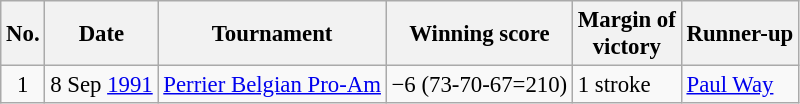<table class="wikitable" style="font-size:95%;">
<tr>
<th>No.</th>
<th>Date</th>
<th>Tournament</th>
<th>Winning score</th>
<th>Margin of<br>victory</th>
<th>Runner-up</th>
</tr>
<tr>
<td align=center>1</td>
<td align=right>8 Sep <a href='#'>1991</a></td>
<td><a href='#'>Perrier Belgian Pro-Am</a></td>
<td>−6 (73-70-67=210)</td>
<td>1 stroke</td>
<td> <a href='#'>Paul Way</a></td>
</tr>
</table>
